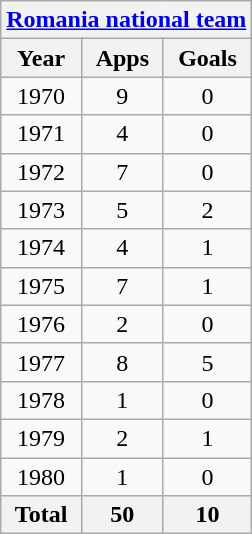<table class="wikitable" style="text-align:center">
<tr>
<th colspan=3><a href='#'>Romania national team</a></th>
</tr>
<tr>
<th>Year</th>
<th>Apps</th>
<th>Goals</th>
</tr>
<tr>
<td>1970</td>
<td>9</td>
<td>0</td>
</tr>
<tr>
<td>1971</td>
<td>4</td>
<td>0</td>
</tr>
<tr>
<td>1972</td>
<td>7</td>
<td>0</td>
</tr>
<tr>
<td>1973</td>
<td>5</td>
<td>2</td>
</tr>
<tr>
<td>1974</td>
<td>4</td>
<td>1</td>
</tr>
<tr>
<td>1975</td>
<td>7</td>
<td>1</td>
</tr>
<tr>
<td>1976</td>
<td>2</td>
<td>0</td>
</tr>
<tr>
<td>1977</td>
<td>8</td>
<td>5</td>
</tr>
<tr>
<td>1978</td>
<td>1</td>
<td>0</td>
</tr>
<tr>
<td>1979</td>
<td>2</td>
<td>1</td>
</tr>
<tr>
<td>1980</td>
<td>1</td>
<td>0</td>
</tr>
<tr>
<th>Total</th>
<th>50</th>
<th>10</th>
</tr>
</table>
